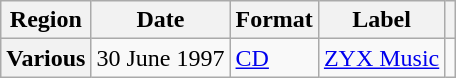<table class="wikitable plainrowheaders">
<tr>
<th scope="col">Region</th>
<th scope="col">Date</th>
<th scope="col">Format</th>
<th scope="col">Label</th>
<th scope="col"></th>
</tr>
<tr>
<th scope="row">Various</th>
<td rowspan="1">30 June 1997</td>
<td rowspan="1"><a href='#'>CD</a></td>
<td rowspan="1"><a href='#'>ZYX Music</a></td>
<td align="center"></td>
</tr>
</table>
